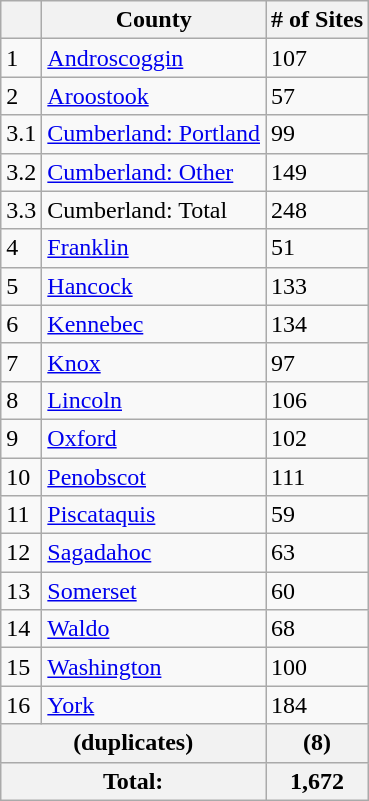<table class="wikitable sortable">
<tr>
<th></th>
<th><strong>County</strong></th>
<th><strong># of Sites</strong></th>
</tr>
<tr ->
<td>1</td>
<td><a href='#'>Androscoggin</a></td>
<td>107</td>
</tr>
<tr ->
<td>2</td>
<td><a href='#'>Aroostook</a></td>
<td>57</td>
</tr>
<tr ->
<td>3.1</td>
<td><a href='#'>Cumberland: Portland</a></td>
<td>99</td>
</tr>
<tr ->
<td>3.2</td>
<td><a href='#'>Cumberland: Other</a></td>
<td>149</td>
</tr>
<tr ->
<td>3.3</td>
<td>Cumberland: Total</td>
<td>248</td>
</tr>
<tr ->
<td>4</td>
<td><a href='#'>Franklin</a></td>
<td>51</td>
</tr>
<tr ->
<td>5</td>
<td><a href='#'>Hancock</a></td>
<td>133</td>
</tr>
<tr ->
<td>6</td>
<td><a href='#'>Kennebec</a></td>
<td>134</td>
</tr>
<tr ->
<td>7</td>
<td><a href='#'>Knox</a></td>
<td>97</td>
</tr>
<tr ->
<td>8</td>
<td><a href='#'>Lincoln</a></td>
<td>106</td>
</tr>
<tr ->
<td>9</td>
<td><a href='#'>Oxford</a></td>
<td>102</td>
</tr>
<tr ->
<td>10</td>
<td><a href='#'>Penobscot</a></td>
<td>111</td>
</tr>
<tr ->
<td>11</td>
<td><a href='#'>Piscataquis</a></td>
<td>59</td>
</tr>
<tr ->
<td>12</td>
<td><a href='#'>Sagadahoc</a></td>
<td>63</td>
</tr>
<tr ->
<td>13</td>
<td><a href='#'>Somerset</a></td>
<td>60</td>
</tr>
<tr ->
<td>14</td>
<td><a href='#'>Waldo</a></td>
<td>68</td>
</tr>
<tr ->
<td>15</td>
<td><a href='#'>Washington</a></td>
<td>100</td>
</tr>
<tr ->
<td>16</td>
<td><a href='#'>York</a></td>
<td>184</td>
</tr>
<tr class="sortbottom">
<th colspan="2">(duplicates)</th>
<th>(8)</th>
</tr>
<tr class="sortbottom">
<th colspan="2">Total:</th>
<th>1,672</th>
</tr>
</table>
